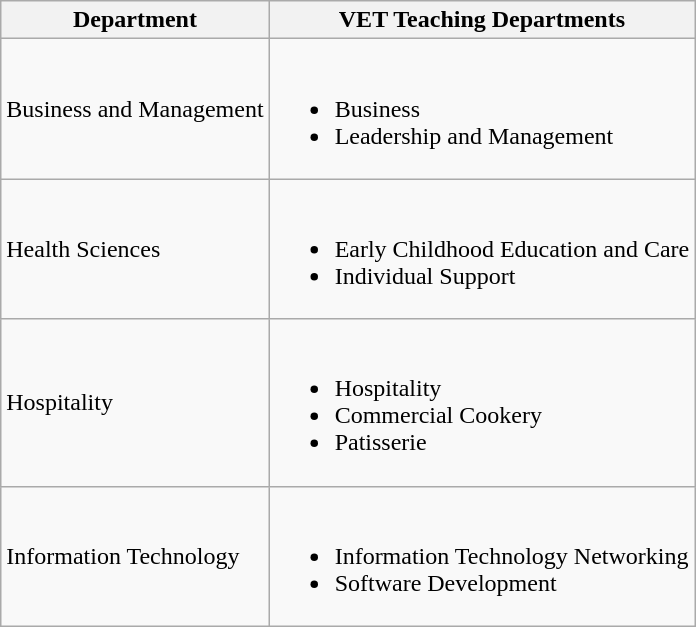<table class="wikitable">
<tr>
<th>Department</th>
<th>VET Teaching Departments</th>
</tr>
<tr>
<td>Business and Management</td>
<td><br><ul><li>Business</li><li>Leadership and Management</li></ul></td>
</tr>
<tr>
<td>Health Sciences</td>
<td><br><ul><li>Early Childhood Education and Care</li><li>Individual Support</li></ul></td>
</tr>
<tr>
<td>Hospitality</td>
<td><br><ul><li>Hospitality</li><li>Commercial Cookery</li><li>Patisserie</li></ul></td>
</tr>
<tr>
<td>Information Technology</td>
<td><br><ul><li>Information Technology Networking</li><li>Software Development</li></ul></td>
</tr>
</table>
